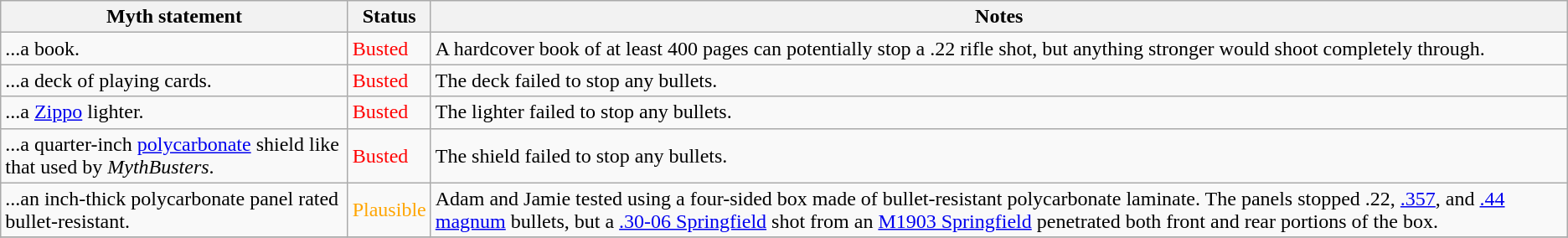<table class="wikitable plainrowheaders">
<tr>
<th>Myth statement</th>
<th>Status</th>
<th>Notes</th>
</tr>
<tr>
<td>...a book.</td>
<td style="color:red">Busted</td>
<td>A hardcover book of at least 400 pages can potentially stop a .22 rifle shot, but anything stronger would shoot completely through.</td>
</tr>
<tr>
<td>...a deck of playing cards.</td>
<td style="color:red">Busted</td>
<td>The deck failed to stop any bullets.</td>
</tr>
<tr>
<td>...a <a href='#'>Zippo</a> lighter.</td>
<td style="color:red">Busted</td>
<td>The lighter failed to stop any bullets.</td>
</tr>
<tr>
<td>...a quarter-inch <a href='#'>polycarbonate</a> shield like that used by <em>MythBusters</em>.</td>
<td style="color:red">Busted</td>
<td>The shield failed to stop any bullets.</td>
</tr>
<tr>
<td>...an inch-thick polycarbonate panel rated bullet-resistant.</td>
<td style="color:orange">Plausible</td>
<td>Adam and Jamie tested using a four-sided box made of bullet-resistant polycarbonate laminate. The panels stopped .22, <a href='#'>.357</a>, and <a href='#'>.44 magnum</a> bullets, but a <a href='#'>.30-06 Springfield</a> shot from an <a href='#'>M1903 Springfield</a> penetrated both front and rear portions of the box.</td>
</tr>
<tr>
</tr>
</table>
